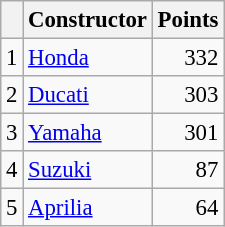<table class="wikitable" style="font-size: 95%;">
<tr>
<th></th>
<th>Constructor</th>
<th>Points</th>
</tr>
<tr>
<td align=center>1</td>
<td> <a href='#'>Honda</a></td>
<td align=right>332</td>
</tr>
<tr>
<td align=center>2</td>
<td> <a href='#'>Ducati</a></td>
<td align=right>303</td>
</tr>
<tr>
<td align=center>3</td>
<td> <a href='#'>Yamaha</a></td>
<td align=right>301</td>
</tr>
<tr>
<td align=center>4</td>
<td> <a href='#'>Suzuki</a></td>
<td align=right>87</td>
</tr>
<tr>
<td align=center>5</td>
<td> <a href='#'>Aprilia</a></td>
<td align=right>64</td>
</tr>
</table>
